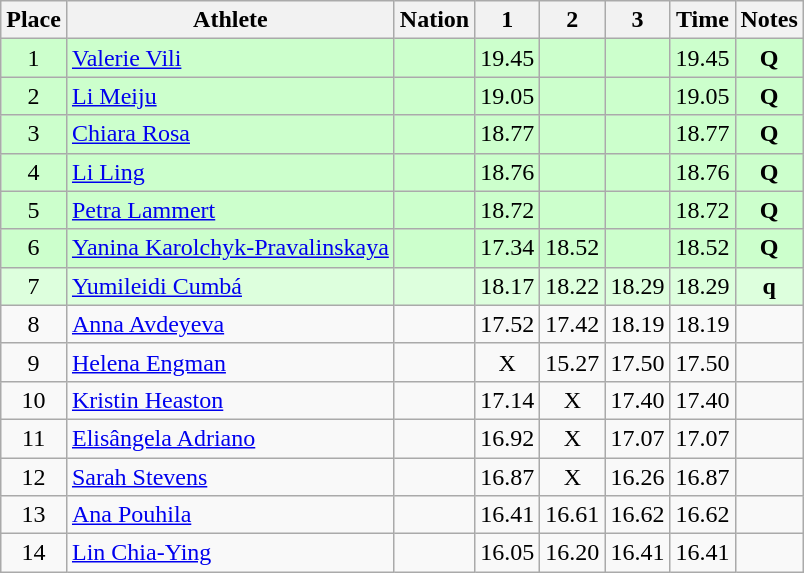<table class="wikitable sortable" style="text-align:center">
<tr>
<th>Place</th>
<th>Athlete</th>
<th>Nation</th>
<th>1</th>
<th>2</th>
<th>3</th>
<th>Time</th>
<th>Notes</th>
</tr>
<tr bgcolor=ccffcc>
<td>1</td>
<td style="text-align:left"><a href='#'>Valerie Vili</a></td>
<td align=left></td>
<td>19.45</td>
<td></td>
<td></td>
<td>19.45</td>
<td><strong>Q</strong></td>
</tr>
<tr bgcolor=ccffcc>
<td>2</td>
<td style="text-align:left"><a href='#'>Li Meiju</a></td>
<td align=left></td>
<td>19.05</td>
<td></td>
<td></td>
<td>19.05</td>
<td><strong>Q</strong></td>
</tr>
<tr bgcolor=ccffcc>
<td>3</td>
<td style="text-align:left"><a href='#'>Chiara Rosa</a></td>
<td align=left></td>
<td>18.77</td>
<td></td>
<td></td>
<td>18.77</td>
<td><strong>Q</strong></td>
</tr>
<tr bgcolor=ccffcc>
<td>4</td>
<td style="text-align:left"><a href='#'>Li Ling</a></td>
<td align=left></td>
<td>18.76</td>
<td></td>
<td></td>
<td>18.76</td>
<td><strong>Q</strong></td>
</tr>
<tr bgcolor=ccffcc>
<td>5</td>
<td style="text-align:left"><a href='#'>Petra Lammert</a></td>
<td align=left></td>
<td>18.72</td>
<td></td>
<td></td>
<td>18.72</td>
<td><strong>Q</strong></td>
</tr>
<tr bgcolor=ccffcc>
<td>6</td>
<td style="text-align:left"><a href='#'>Yanina Karolchyk-Pravalinskaya</a></td>
<td align=left></td>
<td>17.34</td>
<td>18.52</td>
<td></td>
<td>18.52</td>
<td><strong>Q</strong></td>
</tr>
<tr bgcolor=ddffdd>
<td>7</td>
<td style="text-align:left"><a href='#'>Yumileidi Cumbá</a></td>
<td align=left></td>
<td>18.17</td>
<td>18.22</td>
<td>18.29</td>
<td>18.29</td>
<td><strong>q</strong></td>
</tr>
<tr>
<td>8</td>
<td style="text-align:left"><a href='#'>Anna Avdeyeva</a></td>
<td align=left></td>
<td>17.52</td>
<td>17.42</td>
<td>18.19</td>
<td>18.19</td>
<td></td>
</tr>
<tr>
<td>9</td>
<td style="text-align:left"><a href='#'>Helena Engman</a></td>
<td align=left></td>
<td>X</td>
<td>15.27</td>
<td>17.50</td>
<td>17.50</td>
<td></td>
</tr>
<tr>
<td>10</td>
<td style="text-align:left"><a href='#'>Kristin Heaston</a></td>
<td align=left></td>
<td>17.14</td>
<td>X</td>
<td>17.40</td>
<td>17.40</td>
<td></td>
</tr>
<tr>
<td>11</td>
<td style="text-align:left"><a href='#'>Elisângela Adriano</a></td>
<td align=left></td>
<td>16.92</td>
<td>X</td>
<td>17.07</td>
<td>17.07</td>
<td></td>
</tr>
<tr>
<td>12</td>
<td style="text-align:left"><a href='#'>Sarah Stevens</a></td>
<td align=left></td>
<td>16.87</td>
<td>X</td>
<td>16.26</td>
<td>16.87</td>
<td></td>
</tr>
<tr>
<td>13</td>
<td style="text-align:left"><a href='#'>Ana Pouhila</a></td>
<td align=left></td>
<td>16.41</td>
<td>16.61</td>
<td>16.62</td>
<td>16.62</td>
<td></td>
</tr>
<tr>
<td>14</td>
<td style="text-align:left"><a href='#'>Lin Chia-Ying</a></td>
<td align=left></td>
<td>16.05</td>
<td>16.20</td>
<td>16.41</td>
<td>16.41</td>
<td></td>
</tr>
</table>
